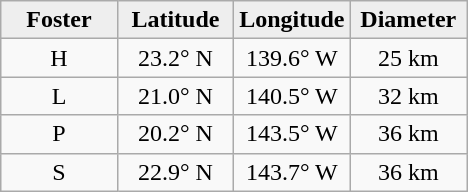<table class="wikitable">
<tr>
<th width="25%" style="background:#eeeeee;">Foster</th>
<th width="25%" style="background:#eeeeee;">Latitude</th>
<th width="25%" style="background:#eeeeee;">Longitude</th>
<th width="25%" style="background:#eeeeee;">Diameter</th>
</tr>
<tr>
<td align="center">H</td>
<td align="center">23.2° N</td>
<td align="center">139.6° W</td>
<td align="center">25 km</td>
</tr>
<tr>
<td align="center">L</td>
<td align="center">21.0° N</td>
<td align="center">140.5° W</td>
<td align="center">32 km</td>
</tr>
<tr>
<td align="center">P</td>
<td align="center">20.2° N</td>
<td align="center">143.5° W</td>
<td align="center">36 km</td>
</tr>
<tr>
<td align="center">S</td>
<td align="center">22.9° N</td>
<td align="center">143.7° W</td>
<td align="center">36 km</td>
</tr>
</table>
